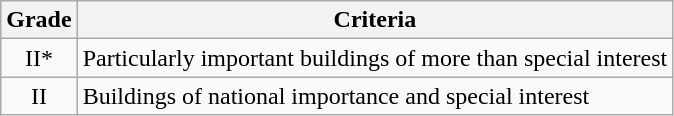<table class="wikitable">
<tr>
<th>Grade</th>
<th>Criteria</th>
</tr>
<tr>
<td align="center" >II*</td>
<td>Particularly important buildings of more than special interest</td>
</tr>
<tr>
<td align="center" >II</td>
<td>Buildings of national importance and special interest</td>
</tr>
</table>
